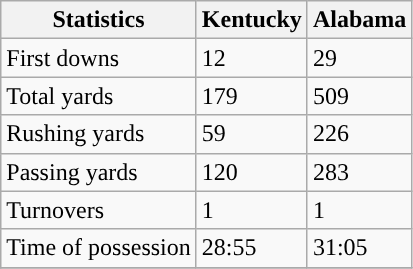<table class="wikitable" style="float: left;">
<tr>
<th>Statistics</th>
<th>Kentucky</th>
<th>Alabama</th>
</tr>
<tr>
<td>First downs</td>
<td>12</td>
<td>29</td>
</tr>
<tr>
<td>Total yards</td>
<td>179</td>
<td>509</td>
</tr>
<tr>
<td>Rushing yards</td>
<td>59</td>
<td>226</td>
</tr>
<tr>
<td>Passing yards</td>
<td>120</td>
<td>283</td>
</tr>
<tr>
<td>Turnovers</td>
<td>1</td>
<td>1</td>
</tr>
<tr>
<td>Time of possession</td>
<td>28:55</td>
<td>31:05</td>
</tr>
<tr>
</tr>
</table>
